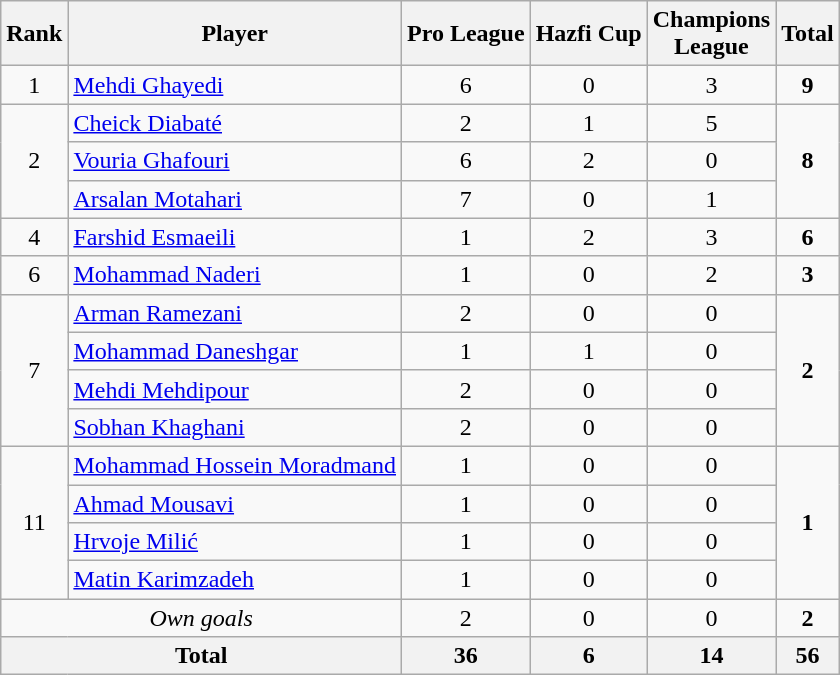<table class="wikitable" style="text-align: center;">
<tr>
<th>Rank</th>
<th>Player</th>
<th>Pro League</th>
<th>Hazfi Cup</th>
<th>Champions<br>League</th>
<th>Total</th>
</tr>
<tr>
<td rowspan=1>1</td>
<td align=left> <a href='#'>Mehdi Ghayedi</a></td>
<td>6</td>
<td>0</td>
<td>3</td>
<td rowspan=1><strong>9</strong></td>
</tr>
<tr>
<td rowspan=3>2</td>
<td align=left> <a href='#'>Cheick Diabaté</a></td>
<td>2</td>
<td>1</td>
<td>5</td>
<td rowspan=3><strong>8</strong></td>
</tr>
<tr>
<td align=left> <a href='#'>Vouria Ghafouri</a></td>
<td>6</td>
<td>2</td>
<td>0</td>
</tr>
<tr>
<td align=left> <a href='#'>Arsalan Motahari</a></td>
<td>7</td>
<td>0</td>
<td>1</td>
</tr>
<tr>
<td rowspan=1>4</td>
<td align=left> <a href='#'>Farshid Esmaeili</a></td>
<td>1</td>
<td>2</td>
<td>3</td>
<td rowspan=1><strong>6</strong></td>
</tr>
<tr>
<td>6</td>
<td align=left> <a href='#'>Mohammad Naderi</a></td>
<td>1</td>
<td>0</td>
<td>2</td>
<td><strong>3</strong></td>
</tr>
<tr>
<td rowspan=4>7</td>
<td align=left> <a href='#'>Arman Ramezani</a></td>
<td>2</td>
<td>0</td>
<td>0</td>
<td rowspan=4><strong>2</strong></td>
</tr>
<tr>
<td align=left> <a href='#'>Mohammad Daneshgar</a></td>
<td>1</td>
<td>1</td>
<td>0</td>
</tr>
<tr>
<td align=left> <a href='#'>Mehdi Mehdipour</a></td>
<td>2</td>
<td>0</td>
<td>0</td>
</tr>
<tr>
<td align=left> <a href='#'>Sobhan Khaghani</a></td>
<td>2</td>
<td>0</td>
<td>0</td>
</tr>
<tr>
<td rowspan=4>11</td>
<td align=left> <a href='#'>Mohammad Hossein Moradmand</a></td>
<td>1</td>
<td>0</td>
<td>0</td>
<td rowspan=4><strong>1</strong></td>
</tr>
<tr>
<td align=left> <a href='#'>Ahmad Mousavi</a></td>
<td>1</td>
<td>0</td>
<td>0</td>
</tr>
<tr>
<td align=left> <a href='#'>Hrvoje Milić</a></td>
<td>1</td>
<td>0</td>
<td>0</td>
</tr>
<tr>
<td align=left> <a href='#'>Matin Karimzadeh</a></td>
<td>1</td>
<td>0</td>
<td>0</td>
</tr>
<tr>
<td colspan=2 align=center><em>Own goals</em></td>
<td>2</td>
<td>0</td>
<td>0</td>
<td><strong>2</strong></td>
</tr>
<tr>
<th colspan=2>Total</th>
<th>36</th>
<th>6</th>
<th>14</th>
<th>56</th>
</tr>
</table>
